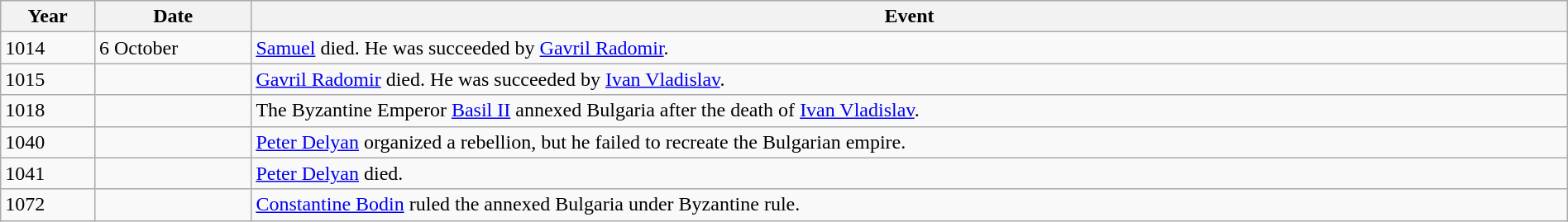<table class="wikitable" width="100%">
<tr>
<th style="width:6%">Year</th>
<th style="width:10%">Date</th>
<th>Event</th>
</tr>
<tr>
<td>1014</td>
<td>6 October</td>
<td><a href='#'>Samuel</a> died. He was succeeded by <a href='#'>Gavril Radomir</a>.</td>
</tr>
<tr>
<td>1015</td>
<td></td>
<td><a href='#'>Gavril Radomir</a> died. He was succeeded by <a href='#'>Ivan Vladislav</a>.</td>
</tr>
<tr>
<td>1018</td>
<td></td>
<td>The Byzantine Emperor <a href='#'>Basil II</a> annexed Bulgaria after the death of <a href='#'>Ivan Vladislav</a>.</td>
</tr>
<tr>
<td>1040</td>
<td></td>
<td><a href='#'>Peter Delyan</a> organized a rebellion, but he failed to recreate the Bulgarian empire.</td>
</tr>
<tr>
<td>1041</td>
<td></td>
<td><a href='#'>Peter Delyan</a> died.</td>
</tr>
<tr>
<td>1072</td>
<td></td>
<td><a href='#'>Constantine Bodin</a> ruled the annexed Bulgaria under Byzantine rule.</td>
</tr>
</table>
